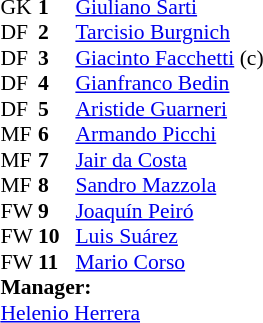<table style="font-size:90%" cellspacing="0" cellpadding="0" align=center>
<tr>
<td colspan="4"></td>
</tr>
<tr>
<th width=25></th>
<th width=25></th>
</tr>
<tr>
<td>GK</td>
<td><strong>1</strong></td>
<td> <a href='#'>Giuliano Sarti</a></td>
</tr>
<tr>
<td>DF</td>
<td><strong>2</strong></td>
<td> <a href='#'>Tarcisio Burgnich</a></td>
</tr>
<tr>
<td>DF</td>
<td><strong>3</strong></td>
<td> <a href='#'>Giacinto Facchetti</a> (c)</td>
</tr>
<tr>
<td>DF</td>
<td><strong>4</strong></td>
<td> <a href='#'>Gianfranco Bedin</a></td>
</tr>
<tr>
<td>DF</td>
<td><strong>5</strong></td>
<td> <a href='#'>Aristide Guarneri</a></td>
</tr>
<tr>
<td>MF</td>
<td><strong>6</strong></td>
<td> <a href='#'>Armando Picchi</a></td>
</tr>
<tr>
<td>MF</td>
<td><strong>7</strong></td>
<td> <a href='#'>Jair da Costa</a></td>
</tr>
<tr>
<td>MF</td>
<td><strong>8</strong></td>
<td> <a href='#'>Sandro Mazzola</a></td>
</tr>
<tr>
<td>FW</td>
<td><strong>9</strong></td>
<td> <a href='#'>Joaquín Peiró</a></td>
</tr>
<tr>
<td>FW</td>
<td><strong>10</strong></td>
<td> <a href='#'>Luis Suárez</a></td>
</tr>
<tr>
<td>FW</td>
<td><strong>11</strong></td>
<td> <a href='#'>Mario Corso</a></td>
</tr>
<tr>
<td colspan=3><strong>Manager:</strong></td>
</tr>
<tr>
<td colspan=4> <a href='#'>Helenio Herrera</a></td>
</tr>
</table>
